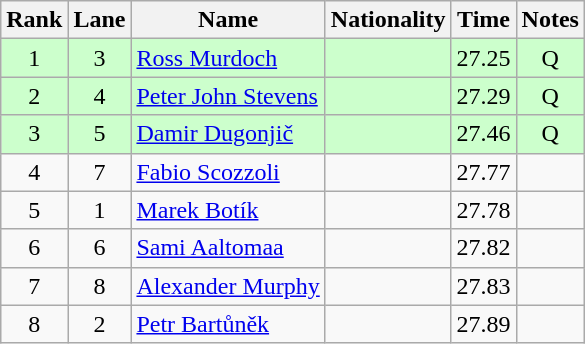<table class="wikitable sortable" style="text-align:center">
<tr>
<th>Rank</th>
<th>Lane</th>
<th>Name</th>
<th>Nationality</th>
<th>Time</th>
<th>Notes</th>
</tr>
<tr bgcolor=ccffcc>
<td>1</td>
<td>3</td>
<td align=left><a href='#'>Ross Murdoch</a></td>
<td align=left></td>
<td>27.25</td>
<td>Q</td>
</tr>
<tr bgcolor=ccffcc>
<td>2</td>
<td>4</td>
<td align=left><a href='#'>Peter John Stevens</a></td>
<td align=left></td>
<td>27.29</td>
<td>Q</td>
</tr>
<tr bgcolor=ccffcc>
<td>3</td>
<td>5</td>
<td align=left><a href='#'>Damir Dugonjič</a></td>
<td align=left></td>
<td>27.46</td>
<td>Q</td>
</tr>
<tr>
<td>4</td>
<td>7</td>
<td align=left><a href='#'>Fabio Scozzoli</a></td>
<td align=left></td>
<td>27.77</td>
<td></td>
</tr>
<tr>
<td>5</td>
<td>1</td>
<td align=left><a href='#'>Marek Botík</a></td>
<td align=left></td>
<td>27.78</td>
<td></td>
</tr>
<tr>
<td>6</td>
<td>6</td>
<td align=left><a href='#'>Sami Aaltomaa</a></td>
<td align=left></td>
<td>27.82</td>
<td></td>
</tr>
<tr>
<td>7</td>
<td>8</td>
<td align=left><a href='#'>Alexander Murphy</a></td>
<td align=left></td>
<td>27.83</td>
<td></td>
</tr>
<tr>
<td>8</td>
<td>2</td>
<td align=left><a href='#'>Petr Bartůněk</a></td>
<td align=left></td>
<td>27.89</td>
<td></td>
</tr>
</table>
